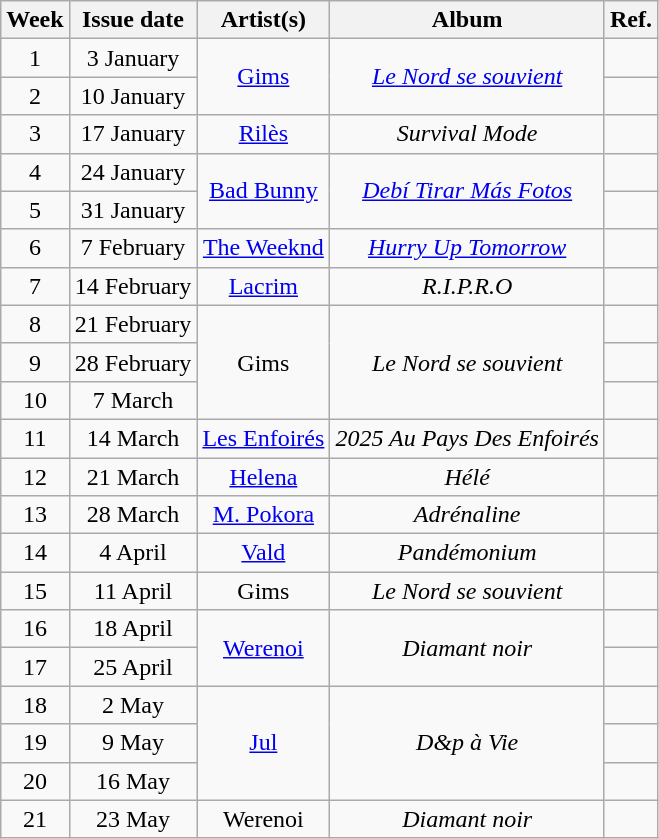<table class="wikitable" style="text-align:center;">
<tr>
<th>Week</th>
<th>Issue date</th>
<th>Artist(s)</th>
<th>Album</th>
<th>Ref.</th>
</tr>
<tr>
<td>1</td>
<td>3 January</td>
<td rowspan=2><a href='#'>Gims</a></td>
<td rowspan=2><em><a href='#'>Le Nord se souvient</a></em></td>
<td></td>
</tr>
<tr>
<td>2</td>
<td>10 January</td>
<td></td>
</tr>
<tr>
<td>3</td>
<td>17 January</td>
<td><a href='#'>Rilès</a></td>
<td><em>Survival Mode</em></td>
<td></td>
</tr>
<tr>
<td>4</td>
<td>24 January</td>
<td rowspan=2><a href='#'>Bad Bunny</a></td>
<td rowspan=2><em><a href='#'>Debí Tirar Más Fotos</a></em></td>
<td></td>
</tr>
<tr>
<td>5</td>
<td>31 January</td>
<td></td>
</tr>
<tr>
<td>6</td>
<td>7 February</td>
<td><a href='#'>The Weeknd</a></td>
<td><em><a href='#'>Hurry Up Tomorrow</a></em></td>
<td></td>
</tr>
<tr>
<td>7</td>
<td>14 February</td>
<td><a href='#'>Lacrim</a></td>
<td><em>R.I.P.R.O</em></td>
<td></td>
</tr>
<tr>
<td>8</td>
<td>21 February</td>
<td rowspan=3>Gims</td>
<td rowspan=3><em>Le Nord se souvient</em></td>
<td></td>
</tr>
<tr>
<td>9</td>
<td>28 February</td>
<td></td>
</tr>
<tr>
<td>10</td>
<td>7 March</td>
<td></td>
</tr>
<tr>
<td>11</td>
<td>14 March</td>
<td><a href='#'>Les Enfoirés</a></td>
<td><em>2025 Au Pays Des Enfoirés</em></td>
<td></td>
</tr>
<tr>
<td>12</td>
<td>21 March</td>
<td><a href='#'>Helena</a></td>
<td><em>Hélé</em></td>
<td></td>
</tr>
<tr>
<td>13</td>
<td>28 March</td>
<td><a href='#'>M. Pokora</a></td>
<td><em>Adrénaline</em></td>
<td></td>
</tr>
<tr>
<td>14</td>
<td>4 April</td>
<td><a href='#'>Vald</a></td>
<td><em>Pandémonium</em></td>
<td></td>
</tr>
<tr>
<td>15</td>
<td>11 April</td>
<td>Gims</td>
<td><em>Le Nord se souvient</em></td>
<td></td>
</tr>
<tr>
<td>16</td>
<td>18 April</td>
<td rowspan=2><a href='#'>Werenoi</a></td>
<td rowspan=2><em>Diamant noir</em></td>
<td></td>
</tr>
<tr>
<td>17</td>
<td>25 April</td>
<td></td>
</tr>
<tr>
<td>18</td>
<td>2 May</td>
<td rowspan=3><a href='#'>Jul</a></td>
<td rowspan=3><em>D&p à Vie</em></td>
<td></td>
</tr>
<tr>
<td>19</td>
<td>9 May</td>
<td></td>
</tr>
<tr>
<td>20</td>
<td>16 May</td>
<td></td>
</tr>
<tr>
<td>21</td>
<td>23 May</td>
<td>Werenoi</td>
<td><em>Diamant noir</em></td>
<td></td>
</tr>
</table>
